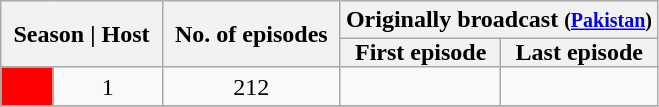<table class="wikitable" style="text-align:center">
<tr>
<th style="padding: 0 8px" colspan="2" rowspan="2">Season | Host</th>
<th style="padding: 0 8px" rowspan="2">No. of episodes</th>
<th colspan="2">Originally broadcast <small>(<a href='#'>Pakistan</a>)</small></th>
</tr>
<tr>
<th style="padding: 0 8px">First episode</th>
<th style="padding: 0 8px">Last episode</th>
</tr>
<tr>
<td style="background:#f00;"></td>
<td style="text-align:center;">1</td>
<td style="text-align:center;">212</td>
<td style="text-align:center;"></td>
<td style="text-align:center;"></td>
</tr>
<tr>
</tr>
</table>
